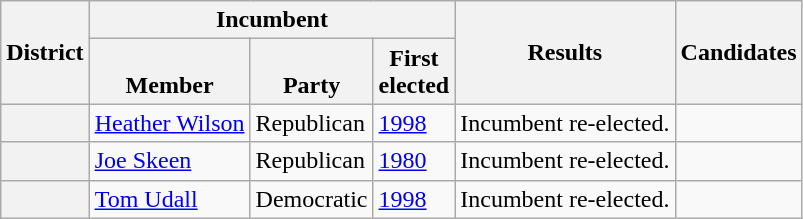<table class="wikitable sortable">
<tr>
<th rowspan=2>District</th>
<th colspan=3>Incumbent</th>
<th rowspan=2>Results</th>
<th rowspan=2 class="unsortable">Candidates</th>
</tr>
<tr valign=bottom>
<th>Member</th>
<th>Party</th>
<th>First<br>elected</th>
</tr>
<tr>
<th></th>
<td><a href='#'>Heather Wilson</a></td>
<td>Republican</td>
<td><a href='#'>1998</a></td>
<td>Incumbent re-elected.</td>
<td nowrap></td>
</tr>
<tr>
<th></th>
<td><a href='#'>Joe Skeen</a></td>
<td>Republican</td>
<td><a href='#'>1980</a></td>
<td>Incumbent re-elected.</td>
<td nowrap></td>
</tr>
<tr>
<th></th>
<td><a href='#'>Tom Udall</a></td>
<td>Democratic</td>
<td><a href='#'>1998</a></td>
<td>Incumbent re-elected.</td>
<td nowrap></td>
</tr>
</table>
